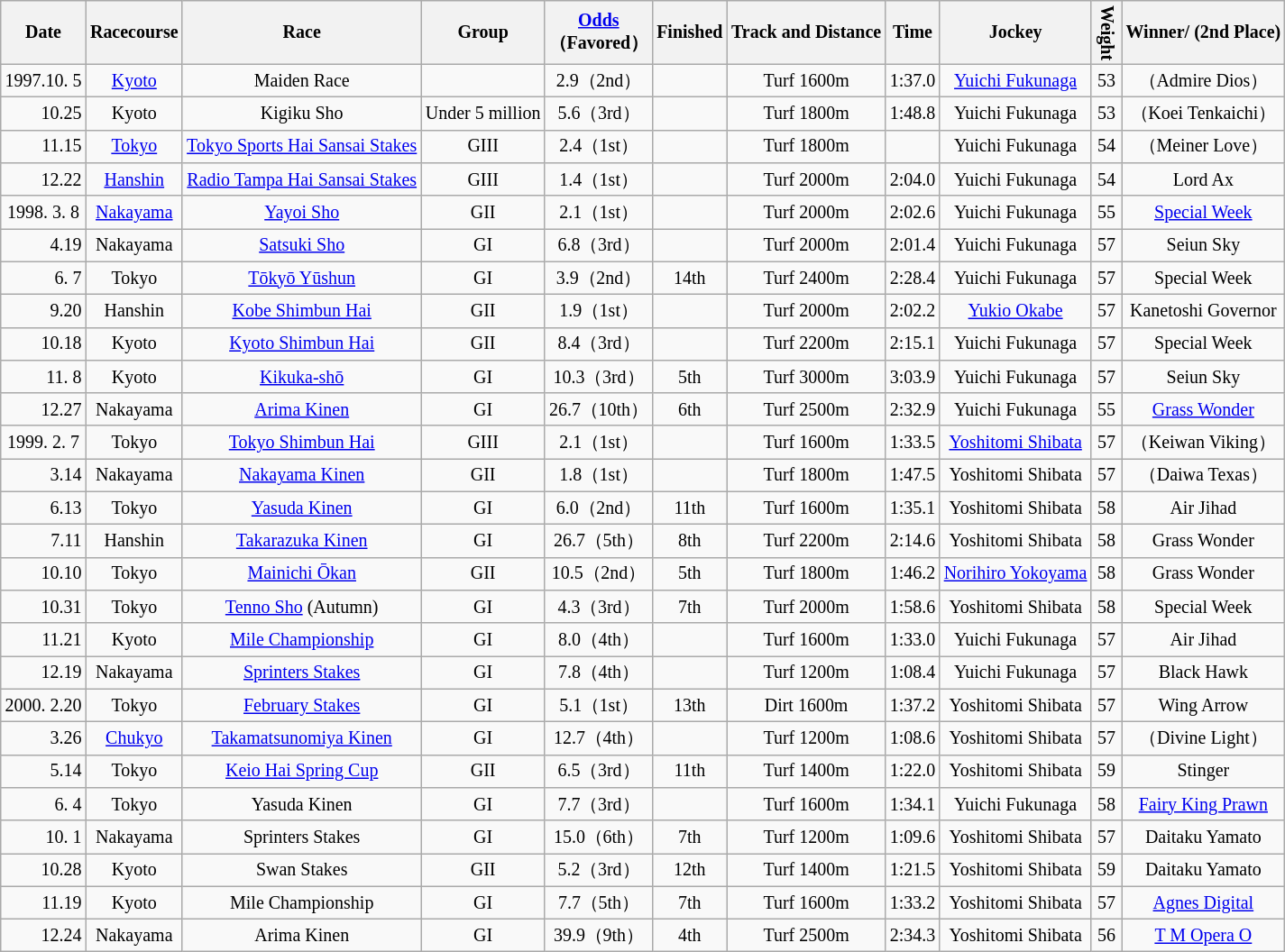<table class="wikitable" style="font-size:smaller; text-align:center; white-space:nowrap">
<tr>
<th>Date</th>
<th>Racecourse</th>
<th>Race</th>
<th>Group</th>
<th><a href='#'>Odds</a><br>（Favored）</th>
<th>Finished</th>
<th>Track and Distance</th>
<th>Time</th>
<th>Jockey</th>
<th style="writing-mode: vertical-rl;">Weight</th>
<th>Winner/ (2nd Place)</th>
</tr>
<tr>
<td>1997.10. 5</td>
<td><a href='#'>Kyoto</a></td>
<td>Maiden Race</td>
<td></td>
<td>2.9（2nd）</td>
<td></td>
<td>Turf 1600m</td>
<td>1:37.0</td>
<td><a href='#'>Yuichi Fukunaga</a></td>
<td>53</td>
<td>（Admire Dios）</td>
</tr>
<tr>
<td style="text-align: right;">10.25</td>
<td>Kyoto</td>
<td>Kigiku Sho</td>
<td>Under 5 million</td>
<td>5.6（3rd）</td>
<td></td>
<td>Turf 1800m</td>
<td>1:48.8</td>
<td>Yuichi Fukunaga</td>
<td>53</td>
<td>（Koei Tenkaichi）</td>
</tr>
<tr>
<td style="text-align: right;">11.15</td>
<td><a href='#'>Tokyo</a></td>
<td><a href='#'>Tokyo Sports Hai Sansai Stakes</a></td>
<td>GIII</td>
<td>2.4（1st）</td>
<td></td>
<td>Turf 1800m</td>
<td></td>
<td>Yuichi Fukunaga</td>
<td>54</td>
<td>（Meiner Love）</td>
</tr>
<tr>
<td style="text-align: right;">12.22</td>
<td><a href='#'>Hanshin</a></td>
<td><a href='#'>Radio Tampa Hai Sansai Stakes</a></td>
<td>GIII</td>
<td>1.4（1st）</td>
<td></td>
<td>Turf 2000m</td>
<td>2:04.0</td>
<td>Yuichi Fukunaga</td>
<td>54</td>
<td>Lord Ax</td>
</tr>
<tr>
<td>1998. 3. 8</td>
<td><a href='#'>Nakayama</a></td>
<td><a href='#'>Yayoi Sho</a></td>
<td>GII</td>
<td>2.1（1st）</td>
<td></td>
<td>Turf 2000m</td>
<td>2:02.6</td>
<td>Yuichi Fukunaga</td>
<td>55</td>
<td><a href='#'>Special Week</a></td>
</tr>
<tr>
<td style="text-align: right;">4.19</td>
<td>Nakayama</td>
<td><a href='#'>Satsuki Sho</a></td>
<td>GI</td>
<td>6.8（3rd）</td>
<td></td>
<td>Turf 2000m</td>
<td>2:01.4</td>
<td>Yuichi Fukunaga</td>
<td>57</td>
<td>Seiun Sky</td>
</tr>
<tr>
<td style="text-align: right;">6. 7</td>
<td>Tokyo</td>
<td><a href='#'>Tōkyō Yūshun</a></td>
<td>GI</td>
<td>3.9（2nd）</td>
<td>14th</td>
<td>Turf 2400m</td>
<td>2:28.4</td>
<td>Yuichi Fukunaga</td>
<td>57</td>
<td>Special Week</td>
</tr>
<tr>
<td style="text-align: right;">9.20</td>
<td>Hanshin</td>
<td><a href='#'>Kobe Shimbun Hai</a></td>
<td>GII</td>
<td>1.9（1st）</td>
<td></td>
<td>Turf 2000m</td>
<td>2:02.2</td>
<td><a href='#'>Yukio Okabe</a></td>
<td>57</td>
<td>Kanetoshi Governor</td>
</tr>
<tr>
<td style="text-align: right;">10.18</td>
<td>Kyoto</td>
<td><a href='#'>Kyoto Shimbun Hai</a></td>
<td>GII</td>
<td>8.4（3rd）</td>
<td></td>
<td>Turf 2200m</td>
<td>2:15.1</td>
<td>Yuichi Fukunaga</td>
<td>57</td>
<td>Special Week</td>
</tr>
<tr>
<td style="text-align: right;">11. 8</td>
<td>Kyoto</td>
<td><a href='#'>Kikuka-shō</a></td>
<td>GI</td>
<td>10.3（3rd）</td>
<td>5th</td>
<td>Turf 3000m</td>
<td>3:03.9</td>
<td>Yuichi Fukunaga</td>
<td>57</td>
<td>Seiun Sky</td>
</tr>
<tr>
<td style="text-align: right;">12.27</td>
<td>Nakayama</td>
<td><a href='#'>Arima Kinen</a></td>
<td>GI</td>
<td>26.7（10th）</td>
<td>6th</td>
<td>Turf 2500m</td>
<td>2:32.9</td>
<td>Yuichi Fukunaga</td>
<td>55</td>
<td><a href='#'>Grass Wonder</a></td>
</tr>
<tr>
<td>1999. 2. 7</td>
<td>Tokyo</td>
<td><a href='#'>Tokyo Shimbun Hai</a></td>
<td>GIII</td>
<td>2.1（1st）</td>
<td></td>
<td>Turf 1600m</td>
<td>1:33.5</td>
<td><a href='#'>Yoshitomi Shibata</a></td>
<td>57</td>
<td>（Keiwan Viking）</td>
</tr>
<tr>
<td style="text-align: right;">3.14</td>
<td>Nakayama</td>
<td><a href='#'>Nakayama Kinen</a></td>
<td>GII</td>
<td>1.8（1st）</td>
<td></td>
<td>Turf 1800m</td>
<td>1:47.5</td>
<td>Yoshitomi Shibata</td>
<td>57</td>
<td>（Daiwa Texas）</td>
</tr>
<tr>
<td style="text-align: right;">6.13</td>
<td>Tokyo</td>
<td><a href='#'>Yasuda Kinen</a></td>
<td>GI</td>
<td>6.0（2nd）</td>
<td>11th</td>
<td>Turf 1600m</td>
<td>1:35.1</td>
<td>Yoshitomi Shibata</td>
<td>58</td>
<td>Air Jihad</td>
</tr>
<tr>
<td style="text-align: right;">7.11</td>
<td>Hanshin</td>
<td><a href='#'>Takarazuka Kinen</a></td>
<td>GI</td>
<td>26.7（5th）</td>
<td>8th</td>
<td>Turf 2200m</td>
<td>2:14.6</td>
<td>Yoshitomi Shibata</td>
<td>58</td>
<td>Grass Wonder</td>
</tr>
<tr>
<td style="text-align: right;">10.10</td>
<td>Tokyo</td>
<td><a href='#'>Mainichi Ōkan</a></td>
<td>GII</td>
<td>10.5（2nd）</td>
<td>5th</td>
<td>Turf 1800m</td>
<td>1:46.2</td>
<td><a href='#'>Norihiro Yokoyama</a></td>
<td>58</td>
<td>Grass Wonder</td>
</tr>
<tr>
<td style="text-align: right;">10.31</td>
<td>Tokyo</td>
<td><a href='#'>Tenno Sho</a> (Autumn)</td>
<td>GI</td>
<td>4.3（3rd）</td>
<td>7th</td>
<td>Turf 2000m</td>
<td>1:58.6</td>
<td>Yoshitomi Shibata</td>
<td>58</td>
<td>Special Week</td>
</tr>
<tr>
<td style="text-align: right;">11.21</td>
<td>Kyoto</td>
<td><a href='#'>Mile Championship</a></td>
<td>GI</td>
<td>8.0（4th）</td>
<td></td>
<td>Turf 1600m</td>
<td>1:33.0</td>
<td>Yuichi Fukunaga</td>
<td>57</td>
<td>Air Jihad</td>
</tr>
<tr>
<td style="text-align: right;">12.19</td>
<td>Nakayama</td>
<td><a href='#'>Sprinters Stakes</a></td>
<td>GI</td>
<td>7.8（4th）</td>
<td></td>
<td>Turf 1200m</td>
<td>1:08.4</td>
<td>Yuichi Fukunaga</td>
<td>57</td>
<td>Black Hawk</td>
</tr>
<tr>
<td>2000. 2.20</td>
<td>Tokyo</td>
<td><a href='#'>February Stakes</a></td>
<td>GI</td>
<td>5.1（1st）</td>
<td>13th</td>
<td>Dirt 1600m</td>
<td>1:37.2</td>
<td>Yoshitomi Shibata</td>
<td>57</td>
<td>Wing Arrow</td>
</tr>
<tr>
<td style="text-align: right;">3.26</td>
<td><a href='#'>Chukyo</a></td>
<td><a href='#'>Takamatsunomiya Kinen</a></td>
<td>GI</td>
<td>12.7（4th）</td>
<td></td>
<td>Turf 1200m</td>
<td>1:08.6</td>
<td>Yoshitomi Shibata</td>
<td>57</td>
<td>（Divine Light）</td>
</tr>
<tr>
<td style="text-align: right;">5.14</td>
<td>Tokyo</td>
<td><a href='#'>Keio Hai Spring Cup</a></td>
<td>GII</td>
<td>6.5（3rd）</td>
<td>11th</td>
<td>Turf 1400m</td>
<td>1:22.0</td>
<td>Yoshitomi Shibata</td>
<td>59</td>
<td>Stinger</td>
</tr>
<tr>
<td style="text-align: right;">6. 4</td>
<td>Tokyo</td>
<td>Yasuda Kinen</td>
<td>GI</td>
<td>7.7（3rd）</td>
<td></td>
<td>Turf 1600m</td>
<td>1:34.1</td>
<td>Yuichi Fukunaga</td>
<td>58</td>
<td><a href='#'>Fairy King Prawn</a></td>
</tr>
<tr>
<td style="text-align: right;">10. 1</td>
<td>Nakayama</td>
<td>Sprinters Stakes</td>
<td>GI</td>
<td>15.0（6th）</td>
<td>7th</td>
<td>Turf 1200m</td>
<td>1:09.6</td>
<td>Yoshitomi Shibata</td>
<td>57</td>
<td>Daitaku Yamato</td>
</tr>
<tr>
<td style="text-align: right;">10.28</td>
<td>Kyoto</td>
<td>Swan Stakes</td>
<td>GII</td>
<td>5.2（3rd）</td>
<td>12th</td>
<td>Turf 1400m</td>
<td>1:21.5</td>
<td>Yoshitomi Shibata</td>
<td>59</td>
<td>Daitaku Yamato</td>
</tr>
<tr>
<td style="text-align: right;">11.19</td>
<td>Kyoto</td>
<td>Mile Championship</td>
<td>GI</td>
<td>7.7（5th）</td>
<td>7th</td>
<td>Turf 1600m</td>
<td>1:33.2</td>
<td>Yoshitomi Shibata</td>
<td>57</td>
<td><a href='#'>Agnes Digital</a></td>
</tr>
<tr>
<td style="text-align: right;">12.24</td>
<td>Nakayama</td>
<td>Arima Kinen</td>
<td>GI</td>
<td>39.9（9th）</td>
<td>4th</td>
<td>Turf 2500m</td>
<td>2:34.3</td>
<td>Yoshitomi Shibata</td>
<td>56</td>
<td><a href='#'>T M Opera O</a></td>
</tr>
</table>
